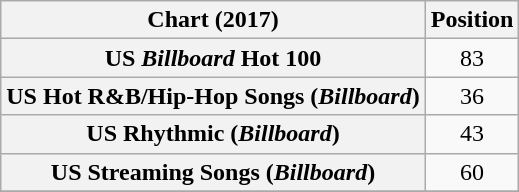<table class="wikitable sortable plainrowheaders" style="text-align:center">
<tr>
<th scope="col">Chart (2017)</th>
<th scope="col">Position</th>
</tr>
<tr>
<th scope="row">US <em>Billboard</em> Hot 100</th>
<td>83</td>
</tr>
<tr>
<th scope="row">US Hot R&B/Hip-Hop Songs (<em>Billboard</em>)</th>
<td>36</td>
</tr>
<tr>
<th scope="row">US Rhythmic (<em>Billboard</em>)</th>
<td>43</td>
</tr>
<tr>
<th scope="row">US Streaming Songs (<em>Billboard</em>)</th>
<td>60</td>
</tr>
<tr>
</tr>
</table>
